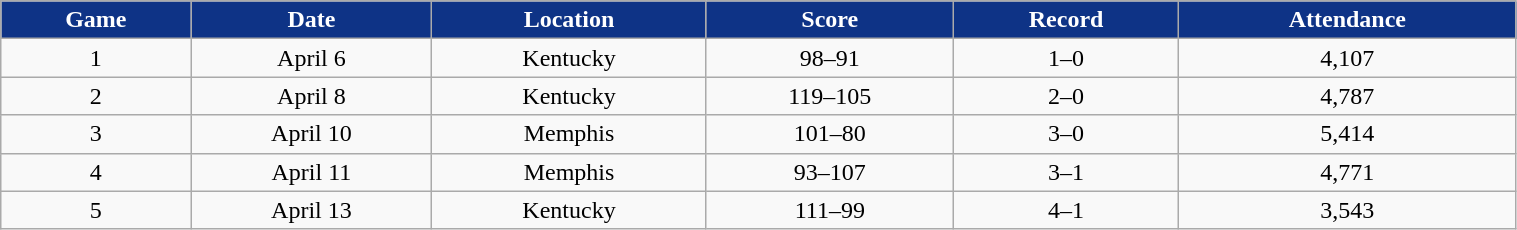<table class="wikitable" style="width:80%;">
<tr style="text-align:center; background:#0E3386; color:#FFFFFF;">
<td><strong>Game</strong></td>
<td><strong>Date</strong></td>
<td><strong>Location</strong></td>
<td><strong>Score</strong></td>
<td><strong>Record</strong></td>
<td><strong>Attendance</strong></td>
</tr>
<tr style="text-align:center;" bgcolor="">
<td>1</td>
<td>April 6</td>
<td>Kentucky</td>
<td>98–91</td>
<td>1–0</td>
<td>4,107</td>
</tr>
<tr style="text-align:center;" bgcolor="">
<td>2</td>
<td>April 8</td>
<td>Kentucky</td>
<td>119–105</td>
<td>2–0</td>
<td>4,787</td>
</tr>
<tr style="text-align:center;" bgcolor="">
<td>3</td>
<td>April 10</td>
<td>Memphis</td>
<td>101–80</td>
<td>3–0</td>
<td>5,414</td>
</tr>
<tr style="text-align:center;" bgcolor="">
<td>4</td>
<td>April 11</td>
<td>Memphis</td>
<td>93–107</td>
<td>3–1</td>
<td>4,771</td>
</tr>
<tr style="text-align:center;" bgcolor="">
<td>5</td>
<td>April 13</td>
<td>Kentucky</td>
<td>111–99</td>
<td>4–1</td>
<td>3,543</td>
</tr>
</table>
